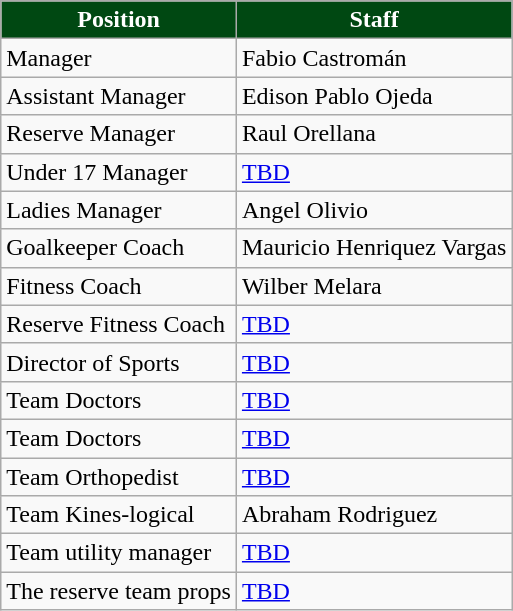<table class="wikitable">
<tr>
<th style="color:White; background:#004812;">Position</th>
<th style="color:White; background:#004812;">Staff</th>
</tr>
<tr>
<td>Manager</td>
<td> Fabio Castromán</td>
</tr>
<tr>
<td>Assistant Manager</td>
<td> Edison Pablo Ojeda</td>
</tr>
<tr>
<td>Reserve Manager</td>
<td> Raul Orellana</td>
</tr>
<tr>
<td>Under 17 Manager</td>
<td> <a href='#'>TBD</a></td>
</tr>
<tr>
<td>Ladies Manager</td>
<td> Angel Olivio</td>
</tr>
<tr>
<td>Goalkeeper Coach</td>
<td> Mauricio Henriquez Vargas</td>
</tr>
<tr>
<td>Fitness Coach</td>
<td> Wilber Melara</td>
</tr>
<tr>
<td>Reserve Fitness Coach</td>
<td>  <a href='#'>TBD</a></td>
</tr>
<tr>
<td>Director of Sports</td>
<td> <a href='#'>TBD</a></td>
</tr>
<tr>
<td>Team Doctors</td>
<td> <a href='#'>TBD</a></td>
</tr>
<tr>
<td>Team Doctors</td>
<td> <a href='#'>TBD</a></td>
</tr>
<tr>
<td>Team Orthopedist</td>
<td> <a href='#'>TBD</a></td>
</tr>
<tr>
<td>Team Kines-logical</td>
<td> Abraham Rodriguez</td>
</tr>
<tr>
<td>Team utility manager</td>
<td> <a href='#'>TBD</a></td>
</tr>
<tr>
<td>The reserve team props</td>
<td> <a href='#'>TBD</a></td>
</tr>
</table>
